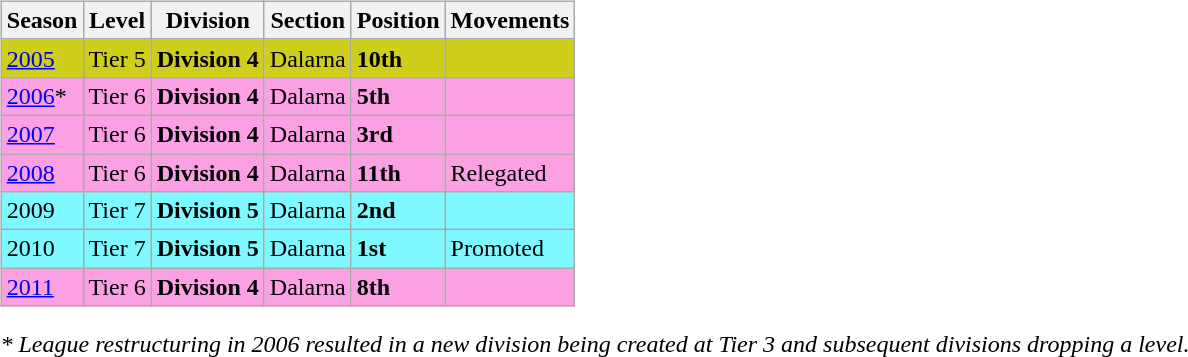<table>
<tr>
<td valign="top" width=0%><br><table class="wikitable">
<tr style="background:#f0f6fa;">
<th><strong>Season</strong></th>
<th><strong>Level</strong></th>
<th><strong>Division</strong></th>
<th><strong>Section</strong></th>
<th><strong>Position</strong></th>
<th><strong>Movements</strong></th>
</tr>
<tr>
<td style="background:#CECE1B;"><a href='#'>2005</a></td>
<td style="background:#CECE1B;">Tier 5</td>
<td style="background:#CECE1B;"><strong>Division 4</strong></td>
<td style="background:#CECE1B;">Dalarna</td>
<td style="background:#CECE1B;"><strong>10th</strong></td>
<td style="background:#CECE1B;"></td>
</tr>
<tr>
<td style="background:#FBA0E3;"><a href='#'>2006</a>*</td>
<td style="background:#FBA0E3;">Tier 6</td>
<td style="background:#FBA0E3;"><strong>Division 4</strong></td>
<td style="background:#FBA0E3;">Dalarna</td>
<td style="background:#FBA0E3;"><strong>5th</strong></td>
<td style="background:#FBA0E3;"></td>
</tr>
<tr>
<td style="background:#FBA0E3;"><a href='#'>2007</a></td>
<td style="background:#FBA0E3;">Tier 6</td>
<td style="background:#FBA0E3;"><strong>Division 4</strong></td>
<td style="background:#FBA0E3;">Dalarna</td>
<td style="background:#FBA0E3;"><strong>3rd</strong></td>
<td style="background:#FBA0E3;"></td>
</tr>
<tr>
<td style="background:#FBA0E3;"><a href='#'>2008</a></td>
<td style="background:#FBA0E3;">Tier 6</td>
<td style="background:#FBA0E3;"><strong>Division 4</strong></td>
<td style="background:#FBA0E3;">Dalarna</td>
<td style="background:#FBA0E3;"><strong>11th</strong></td>
<td style="background:#FBA0E3;">Relegated</td>
</tr>
<tr>
<td style="background:#7DF9FF;">2009</td>
<td style="background:#7DF9FF;">Tier 7</td>
<td style="background:#7DF9FF;"><strong>Division 5</strong></td>
<td style="background:#7DF9FF;">Dalarna</td>
<td style="background:#7DF9FF;"><strong>2nd</strong></td>
<td style="background:#7DF9FF;"></td>
</tr>
<tr>
<td style="background:#7DF9FF;">2010</td>
<td style="background:#7DF9FF;">Tier 7</td>
<td style="background:#7DF9FF;"><strong>Division 5</strong></td>
<td style="background:#7DF9FF;">Dalarna</td>
<td style="background:#7DF9FF;"><strong>1st</strong></td>
<td style="background:#7DF9FF;">Promoted</td>
</tr>
<tr>
<td style="background:#FBA0E3;"><a href='#'>2011</a></td>
<td style="background:#FBA0E3;">Tier 6</td>
<td style="background:#FBA0E3;"><strong>Division 4</strong></td>
<td style="background:#FBA0E3;">Dalarna</td>
<td style="background:#FBA0E3;"><strong>8th</strong></td>
<td style="background:#FBA0E3;"></td>
</tr>
</table>
<em>* League restructuring in 2006 resulted in a new division being created at Tier 3 and subsequent divisions dropping a level.</em>


</td>
</tr>
</table>
